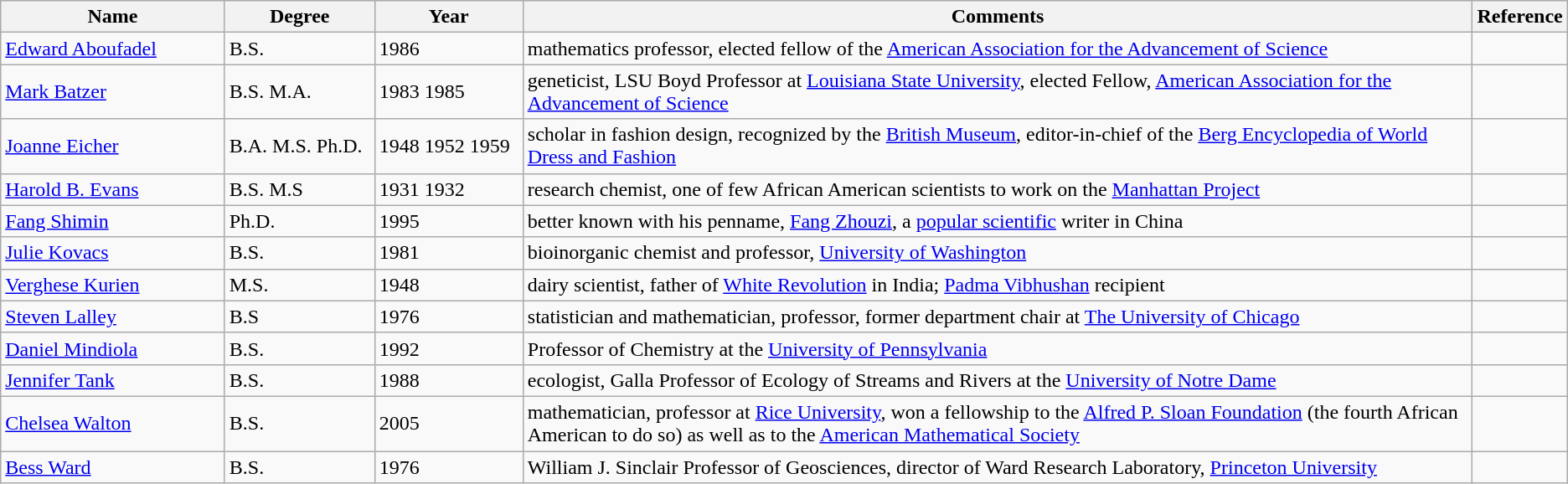<table class="wikitable sortable">
<tr>
<th style="width:15%;">Name</th>
<th style="width:10%;">Degree</th>
<th style="width:10%;">Year</th>
<th style="width:65%;">Comments</th>
<th style="width:5%;">Reference</th>
</tr>
<tr>
<td><a href='#'>Edward Aboufadel</a></td>
<td>B.S.</td>
<td>1986</td>
<td>mathematics professor, elected fellow of the <a href='#'>American Association for the Advancement of Science</a></td>
<td></td>
</tr>
<tr>
<td><a href='#'>Mark Batzer</a></td>
<td>B.S. M.A.</td>
<td>1983 1985</td>
<td>geneticist, LSU Boyd Professor at <a href='#'>Louisiana State University</a>, elected Fellow, <a href='#'>American Association for the Advancement of Science</a></td>
<td></td>
</tr>
<tr>
<td><a href='#'>Joanne Eicher</a></td>
<td>B.A. M.S. Ph.D.</td>
<td>1948 1952 1959</td>
<td>scholar in fashion design, recognized by the <a href='#'>British Museum</a>, editor-in-chief of the <a href='#'>Berg Encyclopedia of World Dress and Fashion</a></td>
<td></td>
</tr>
<tr>
<td><a href='#'>Harold B. Evans</a></td>
<td>B.S. M.S</td>
<td>1931 1932</td>
<td>research chemist, one of few African American scientists to work on the <a href='#'>Manhattan Project</a></td>
<td></td>
</tr>
<tr>
<td><a href='#'>Fang Shimin</a></td>
<td>Ph.D.</td>
<td>1995</td>
<td>better known with his penname, <a href='#'>Fang Zhouzi</a>, a <a href='#'>popular scientific</a> writer in China</td>
<td></td>
</tr>
<tr>
<td><a href='#'>Julie Kovacs</a></td>
<td>B.S.</td>
<td>1981</td>
<td>bioinorganic chemist and professor, <a href='#'>University of Washington</a></td>
<td></td>
</tr>
<tr>
<td><a href='#'>Verghese Kurien</a></td>
<td>M.S.</td>
<td>1948</td>
<td>dairy scientist, father of <a href='#'>White Revolution</a> in India; <a href='#'>Padma Vibhushan</a> recipient</td>
<td></td>
</tr>
<tr>
<td><a href='#'>Steven Lalley</a></td>
<td>B.S</td>
<td>1976</td>
<td>statistician and mathematician, professor, former department chair at <a href='#'>The University of Chicago</a></td>
<td></td>
</tr>
<tr>
<td><a href='#'>Daniel Mindiola</a></td>
<td>B.S.</td>
<td>1992</td>
<td>Professor of Chemistry at the <a href='#'>University of Pennsylvania</a></td>
<td></td>
</tr>
<tr>
<td><a href='#'>Jennifer Tank</a></td>
<td>B.S.</td>
<td>1988</td>
<td>ecologist, Galla Professor of Ecology of Streams and Rivers at the <a href='#'>University of Notre Dame</a></td>
<td></td>
</tr>
<tr>
<td><a href='#'>Chelsea Walton</a></td>
<td>B.S.</td>
<td>2005</td>
<td>mathematician, professor at <a href='#'>Rice University</a>, won a fellowship to the <a href='#'>Alfred P. Sloan Foundation</a> (the fourth African American to do so) as well as to the <a href='#'>American Mathematical Society</a></td>
<td></td>
</tr>
<tr>
<td><a href='#'>Bess Ward</a></td>
<td>B.S.</td>
<td>1976</td>
<td>William J. Sinclair Professor of Geosciences, director of Ward Research Laboratory, <a href='#'>Princeton University</a></td>
<td></td>
</tr>
</table>
